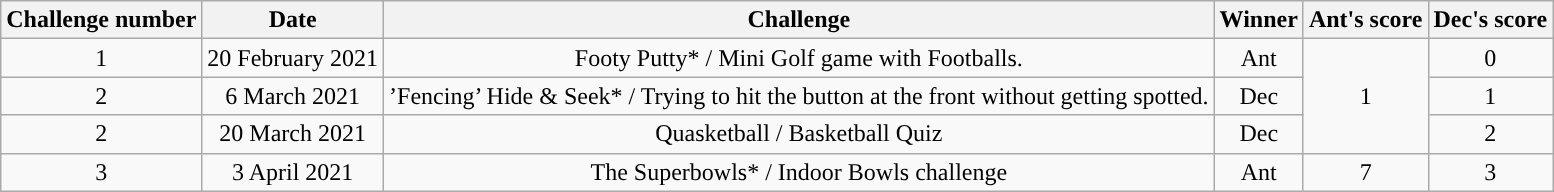<table class="wikitable" style="text-align:center">
<tr>
<th>Challenge number</th>
<th>Date</th>
<th>Challenge</th>
<th>Winner</th>
<th>Ant's score</th>
<th>Dec's score</th>
</tr>
<tr>
<td>1</td>
<td>20 February 2021</td>
<td>Footy Putty* / Mini Golf game with Footballs.</td>
<td>Ant</td>
<td rowspan="3”">1</td>
<td>0</td>
</tr>
<tr>
<td>2</td>
<td>6 March 2021</td>
<td>’Fencing’ Hide & Seek* / Trying to hit the button at the front without getting spotted.</td>
<td>Dec</td>
<td>1</td>
</tr>
<tr>
<td>2</td>
<td>20 March 2021</td>
<td>Quasketball / Basketball Quiz</td>
<td>Dec</td>
<td>2</td>
</tr>
<tr>
<td>3</td>
<td>3 April 2021</td>
<td>The Superbowls* / Indoor Bowls challenge</td>
<td>Ant</td>
<td>7</td>
<td>3</td>
</tr>
</table>
